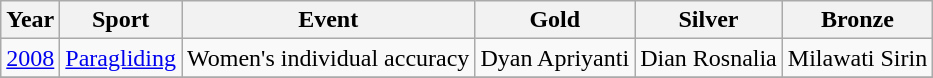<table class="wikitable">
<tr>
<th>Year</th>
<th>Sport</th>
<th>Event</th>
<th>Gold</th>
<th>Silver</th>
<th>Bronze</th>
</tr>
<tr>
<td><a href='#'>2008</a></td>
<td><a href='#'>Paragliding</a></td>
<td>Women's individual accuracy</td>
<td>Dyan Apriyanti</td>
<td>Dian Rosnalia</td>
<td>Milawati Sirin</td>
</tr>
<tr>
</tr>
</table>
